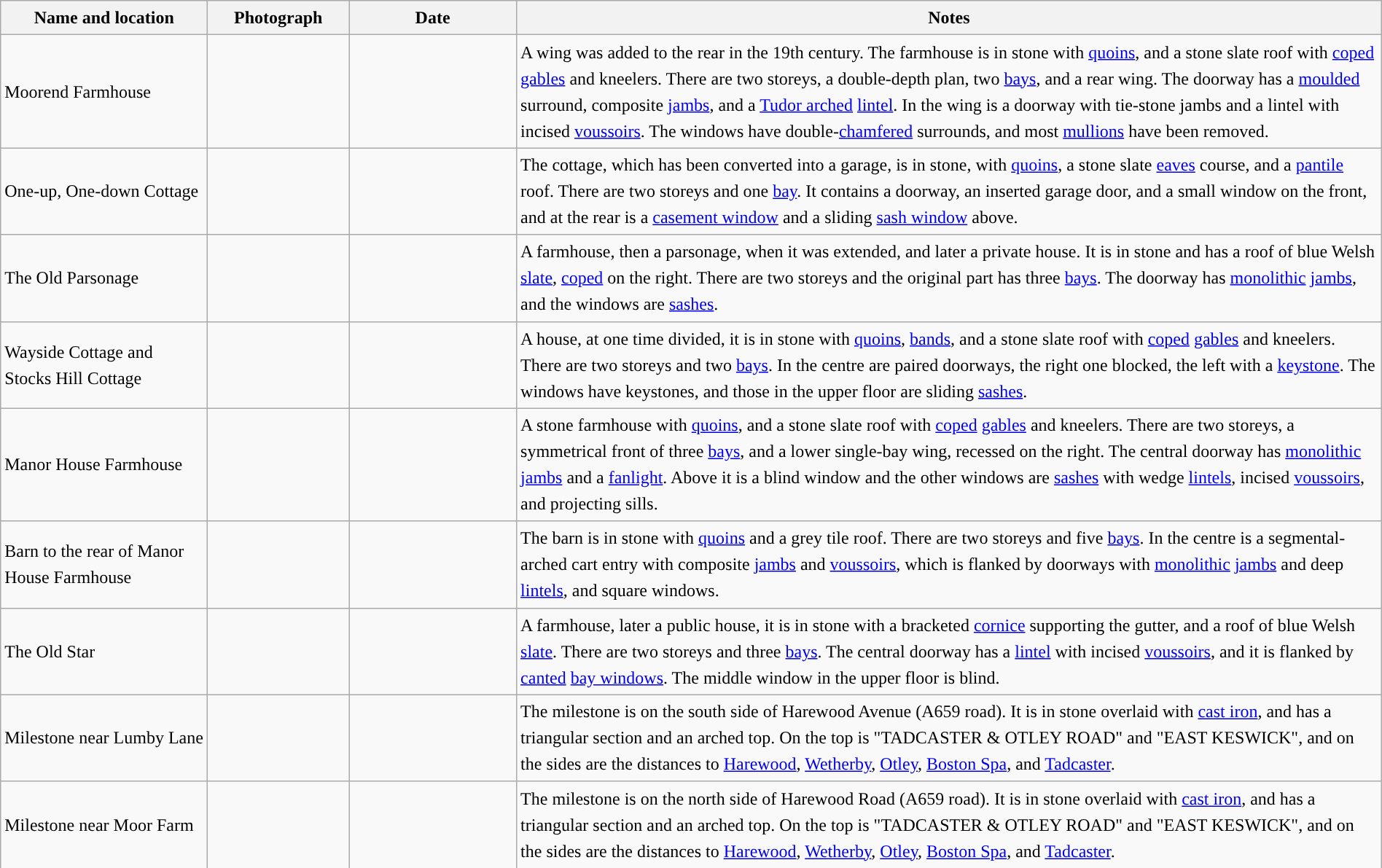<table class="wikitable sortable plainrowheaders" style="width:100%;border:0px;text-align:left;line-height:150%;">
<tr>
<th scope="col"  style="width:150px">Name and location</th>
<th scope="col"  style="width:100px" class="unsortable">Photograph</th>
<th scope="col"  style="width:120px">Date</th>
<th scope="col"  style="width:650px" class="unsortable">Notes</th>
</tr>
<tr>
<td>Moorend Farmhouse<br><small></small></td>
<td></td>
<td align="center"></td>
<td>A wing was added to the rear in the 19th century.  The farmhouse is in stone with <a href='#'>quoins</a>, and a stone slate roof with <a href='#'>coped</a> <a href='#'>gables</a> and kneelers.  There are two storeys, a double-depth plan, two <a href='#'>bays</a>, and a rear wing.  The doorway has a <a href='#'>moulded</a> surround, composite <a href='#'>jambs</a>, and a <a href='#'>Tudor arched</a> <a href='#'>lintel</a>.  In the wing is a doorway with tie-stone jambs and a lintel with incised <a href='#'>voussoirs</a>.  The windows have double-<a href='#'>chamfered</a> surrounds, and most <a href='#'>mullions</a> have been removed.</td>
</tr>
<tr>
<td>One-up, One-down Cottage<br><small></small></td>
<td></td>
<td align="center"></td>
<td>The cottage, which has been converted into a garage, is in stone, with <a href='#'>quoins</a>, a stone slate <a href='#'>eaves</a> course, and a <a href='#'>pantile</a> roof.  There are two storeys and one <a href='#'>bay</a>.  It contains a doorway, an inserted garage door, and a small window on the front, and at the rear is a <a href='#'>casement window</a> and a sliding <a href='#'>sash window</a> above.</td>
</tr>
<tr>
<td>The Old Parsonage<br><small></small></td>
<td></td>
<td align="center"></td>
<td>A farmhouse, then a parsonage, when it was extended, and later a private house.  It is in stone and has a roof of blue Welsh <a href='#'>slate</a>, <a href='#'>coped</a> on the right.  There are two storeys and the original part has three <a href='#'>bays</a>.  The doorway has <a href='#'>monolithic</a> <a href='#'>jambs</a>, and the windows are <a href='#'>sashes</a>.</td>
</tr>
<tr>
<td>Wayside Cottage and Stocks Hill Cottage<br><small></small></td>
<td></td>
<td align="center"></td>
<td>A house, at one time divided, it is in stone with <a href='#'>quoins</a>, <a href='#'>bands</a>, and a stone slate roof with <a href='#'>coped</a> <a href='#'>gables</a> and kneelers.  There are two storeys and two <a href='#'>bays</a>.  In the centre are paired doorways, the right one blocked, the left with a <a href='#'>keystone</a>.  The windows have keystones, and those in the upper floor are sliding <a href='#'>sashes</a>.</td>
</tr>
<tr>
<td>Manor House Farmhouse<br><small></small></td>
<td></td>
<td align="center"></td>
<td>A stone farmhouse with <a href='#'>quoins</a>, and a stone slate roof with <a href='#'>coped</a> <a href='#'>gables</a> and kneelers.  There are two storeys, a symmetrical front of three <a href='#'>bays</a>, and a lower single-bay wing, recessed on the right.  The central doorway has <a href='#'>monolithic</a> <a href='#'>jambs</a> and a <a href='#'>fanlight</a>.  Above it is a blind window and the other windows are <a href='#'>sashes</a> with wedge <a href='#'>lintels</a>, incised <a href='#'>voussoirs</a>, and projecting sills.</td>
</tr>
<tr>
<td>Barn to the rear of Manor House Farmhouse<br><small></small></td>
<td></td>
<td align="center"></td>
<td>The barn is in stone with <a href='#'>quoins</a> and a grey tile roof.  There are two storeys and five <a href='#'>bays</a>.  In the centre is a segmental-arched cart entry with composite <a href='#'>jambs</a> and <a href='#'>voussoirs</a>, which is flanked by doorways with <a href='#'>monolithic</a> <a href='#'>jambs</a> and deep <a href='#'>lintels</a>, and square windows.</td>
</tr>
<tr>
<td>The Old Star<br><small></small></td>
<td></td>
<td align="center"></td>
<td>A farmhouse, later a public house, it is in stone with a bracketed <a href='#'>cornice</a> supporting the gutter, and a roof of blue Welsh <a href='#'>slate</a>.  There are two storeys and three <a href='#'>bays</a>.  The central doorway has a <a href='#'>lintel</a> with incised <a href='#'>voussoirs</a>, and it is flanked by <a href='#'>canted</a> <a href='#'>bay windows</a>.  The middle window in the upper floor is blind.</td>
</tr>
<tr>
<td>Milestone near Lumby Lane<br><small></small></td>
<td></td>
<td align="center"></td>
<td>The milestone is on the south side of Harewood Avenue (A659 road).  It is in stone overlaid with <a href='#'>cast iron</a>, and has a triangular section and an arched top.  On the top is "TADCASTER & OTLEY ROAD" and  "EAST KESWICK", and on the sides are the distances to <a href='#'>Harewood</a>, <a href='#'>Wetherby</a>, <a href='#'>Otley</a>, <a href='#'>Boston Spa</a>, and <a href='#'>Tadcaster</a>.</td>
</tr>
<tr>
<td>Milestone near Moor Farm<br><small></small></td>
<td></td>
<td align="center"></td>
<td>The milestone is on the north side of Harewood Road (A659 road).  It is in stone overlaid with <a href='#'>cast iron</a>, and has a triangular section and an arched top.  On the top is "TADCASTER & OTLEY ROAD" and  "EAST KESWICK", and on the sides are the distances to <a href='#'>Harewood</a>, <a href='#'>Wetherby</a>, <a href='#'>Otley</a>, <a href='#'>Boston Spa</a>, and <a href='#'>Tadcaster</a>.</td>
</tr>
<tr>
</tr>
</table>
